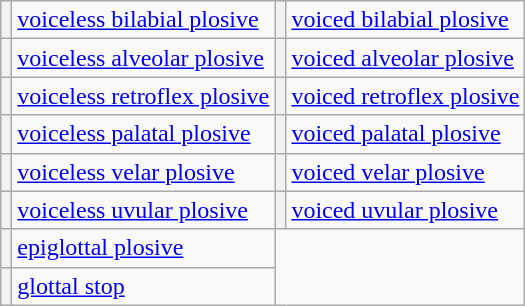<table class="wikitable">
<tr>
<th></th>
<td><a href='#'>voiceless bilabial plosive</a></td>
<th></th>
<td><a href='#'>voiced bilabial plosive</a></td>
</tr>
<tr>
<th></th>
<td><a href='#'>voiceless alveolar plosive</a></td>
<th></th>
<td><a href='#'>voiced alveolar plosive</a></td>
</tr>
<tr>
<th></th>
<td><a href='#'>voiceless retroflex plosive</a></td>
<th></th>
<td><a href='#'>voiced retroflex plosive</a></td>
</tr>
<tr>
<th></th>
<td><a href='#'>voiceless palatal plosive</a></td>
<th></th>
<td><a href='#'>voiced palatal plosive</a></td>
</tr>
<tr>
<th></th>
<td><a href='#'>voiceless velar plosive</a></td>
<th></th>
<td><a href='#'>voiced velar plosive</a></td>
</tr>
<tr>
<th></th>
<td><a href='#'>voiceless uvular plosive</a></td>
<th></th>
<td><a href='#'>voiced uvular plosive</a></td>
</tr>
<tr>
<th></th>
<td><a href='#'>epiglottal plosive</a></td>
<td colspan="2" rowspan="2"></td>
</tr>
<tr>
<th></th>
<td><a href='#'>glottal stop</a></td>
</tr>
</table>
